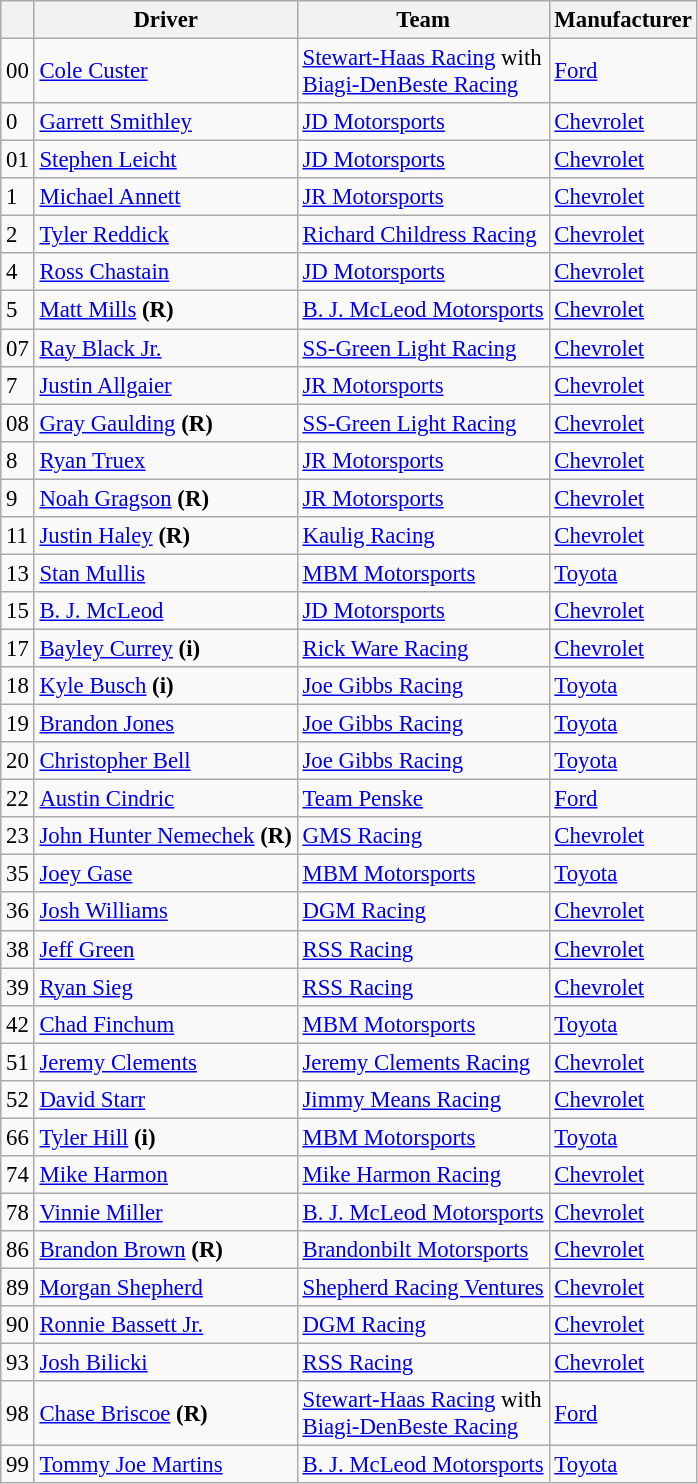<table class="wikitable" style="font-size:95%">
<tr>
<th></th>
<th>Driver</th>
<th>Team</th>
<th>Manufacturer</th>
</tr>
<tr>
<td>00</td>
<td><a href='#'>Cole Custer</a></td>
<td><a href='#'>Stewart-Haas Racing</a> with <br> <a href='#'>Biagi-DenBeste Racing</a></td>
<td><a href='#'>Ford</a></td>
</tr>
<tr>
<td>0</td>
<td><a href='#'>Garrett Smithley</a></td>
<td><a href='#'>JD Motorsports</a></td>
<td><a href='#'>Chevrolet</a></td>
</tr>
<tr>
<td>01</td>
<td><a href='#'>Stephen Leicht</a></td>
<td><a href='#'>JD Motorsports</a></td>
<td><a href='#'>Chevrolet</a></td>
</tr>
<tr>
<td>1</td>
<td><a href='#'>Michael Annett</a></td>
<td><a href='#'>JR Motorsports</a></td>
<td><a href='#'>Chevrolet</a></td>
</tr>
<tr>
<td>2</td>
<td><a href='#'>Tyler Reddick</a></td>
<td><a href='#'>Richard Childress Racing</a></td>
<td><a href='#'>Chevrolet</a></td>
</tr>
<tr>
<td>4</td>
<td><a href='#'>Ross Chastain</a></td>
<td><a href='#'>JD Motorsports</a></td>
<td><a href='#'>Chevrolet</a></td>
</tr>
<tr>
<td>5</td>
<td><a href='#'>Matt Mills</a> <strong>(R)</strong></td>
<td><a href='#'>B. J. McLeod Motorsports</a></td>
<td><a href='#'>Chevrolet</a></td>
</tr>
<tr>
<td>07</td>
<td><a href='#'>Ray Black Jr.</a></td>
<td><a href='#'>SS-Green Light Racing</a></td>
<td><a href='#'>Chevrolet</a></td>
</tr>
<tr>
<td>7</td>
<td><a href='#'>Justin Allgaier</a></td>
<td><a href='#'>JR Motorsports</a></td>
<td><a href='#'>Chevrolet</a></td>
</tr>
<tr>
<td>08</td>
<td><a href='#'>Gray Gaulding</a> <strong>(R)</strong></td>
<td><a href='#'>SS-Green Light Racing</a></td>
<td><a href='#'>Chevrolet</a></td>
</tr>
<tr>
<td>8</td>
<td><a href='#'>Ryan Truex</a></td>
<td><a href='#'>JR Motorsports</a></td>
<td><a href='#'>Chevrolet</a></td>
</tr>
<tr>
<td>9</td>
<td><a href='#'>Noah Gragson</a> <strong>(R)</strong></td>
<td><a href='#'>JR Motorsports</a></td>
<td><a href='#'>Chevrolet</a></td>
</tr>
<tr>
<td>11</td>
<td><a href='#'>Justin Haley</a> <strong>(R)</strong></td>
<td><a href='#'>Kaulig Racing</a></td>
<td><a href='#'>Chevrolet</a></td>
</tr>
<tr>
<td>13</td>
<td><a href='#'>Stan Mullis</a></td>
<td><a href='#'>MBM Motorsports</a></td>
<td><a href='#'>Toyota</a></td>
</tr>
<tr>
<td>15</td>
<td><a href='#'>B. J. McLeod</a></td>
<td><a href='#'>JD Motorsports</a></td>
<td><a href='#'>Chevrolet</a></td>
</tr>
<tr>
<td>17</td>
<td><a href='#'>Bayley Currey</a> <strong>(i)</strong></td>
<td><a href='#'>Rick Ware Racing</a></td>
<td><a href='#'>Chevrolet</a></td>
</tr>
<tr>
<td>18</td>
<td><a href='#'>Kyle Busch</a> <strong>(i)</strong></td>
<td><a href='#'>Joe Gibbs Racing</a></td>
<td><a href='#'>Toyota</a></td>
</tr>
<tr>
<td>19</td>
<td><a href='#'>Brandon Jones</a></td>
<td><a href='#'>Joe Gibbs Racing</a></td>
<td><a href='#'>Toyota</a></td>
</tr>
<tr>
<td>20</td>
<td><a href='#'>Christopher Bell</a></td>
<td><a href='#'>Joe Gibbs Racing</a></td>
<td><a href='#'>Toyota</a></td>
</tr>
<tr>
<td>22</td>
<td><a href='#'>Austin Cindric</a></td>
<td><a href='#'>Team Penske</a></td>
<td><a href='#'>Ford</a></td>
</tr>
<tr>
<td>23</td>
<td><a href='#'>John Hunter Nemechek</a> <strong>(R)</strong></td>
<td><a href='#'>GMS Racing</a></td>
<td><a href='#'>Chevrolet</a></td>
</tr>
<tr>
<td>35</td>
<td><a href='#'>Joey Gase</a></td>
<td><a href='#'>MBM Motorsports</a></td>
<td><a href='#'>Toyota</a></td>
</tr>
<tr>
<td>36</td>
<td><a href='#'>Josh Williams</a></td>
<td><a href='#'>DGM Racing</a></td>
<td><a href='#'>Chevrolet</a></td>
</tr>
<tr>
<td>38</td>
<td><a href='#'>Jeff Green</a></td>
<td><a href='#'>RSS Racing</a></td>
<td><a href='#'>Chevrolet</a></td>
</tr>
<tr>
<td>39</td>
<td><a href='#'>Ryan Sieg</a></td>
<td><a href='#'>RSS Racing</a></td>
<td><a href='#'>Chevrolet</a></td>
</tr>
<tr>
<td>42</td>
<td><a href='#'>Chad Finchum</a></td>
<td><a href='#'>MBM Motorsports</a></td>
<td><a href='#'>Toyota</a></td>
</tr>
<tr>
<td>51</td>
<td><a href='#'>Jeremy Clements</a></td>
<td><a href='#'>Jeremy Clements Racing</a></td>
<td><a href='#'>Chevrolet</a></td>
</tr>
<tr>
<td>52</td>
<td><a href='#'>David Starr</a></td>
<td><a href='#'>Jimmy Means Racing</a></td>
<td><a href='#'>Chevrolet</a></td>
</tr>
<tr>
<td>66</td>
<td><a href='#'>Tyler Hill</a> <strong>(i)</strong></td>
<td><a href='#'>MBM Motorsports</a></td>
<td><a href='#'>Toyota</a></td>
</tr>
<tr>
<td>74</td>
<td><a href='#'>Mike Harmon</a></td>
<td><a href='#'>Mike Harmon Racing</a></td>
<td><a href='#'>Chevrolet</a></td>
</tr>
<tr>
<td>78</td>
<td><a href='#'>Vinnie Miller</a></td>
<td><a href='#'>B. J. McLeod Motorsports</a></td>
<td><a href='#'>Chevrolet</a></td>
</tr>
<tr>
<td>86</td>
<td><a href='#'>Brandon Brown</a> <strong>(R)</strong></td>
<td><a href='#'>Brandonbilt Motorsports</a></td>
<td><a href='#'>Chevrolet</a></td>
</tr>
<tr>
<td>89</td>
<td><a href='#'>Morgan Shepherd</a></td>
<td><a href='#'>Shepherd Racing Ventures</a></td>
<td><a href='#'>Chevrolet</a></td>
</tr>
<tr>
<td>90</td>
<td><a href='#'>Ronnie Bassett Jr.</a></td>
<td><a href='#'>DGM Racing</a></td>
<td><a href='#'>Chevrolet</a></td>
</tr>
<tr>
<td>93</td>
<td><a href='#'>Josh Bilicki</a></td>
<td><a href='#'>RSS Racing</a></td>
<td><a href='#'>Chevrolet</a></td>
</tr>
<tr>
<td>98</td>
<td><a href='#'>Chase Briscoe</a> <strong>(R)</strong></td>
<td><a href='#'>Stewart-Haas Racing</a> with <br> <a href='#'>Biagi-DenBeste Racing</a></td>
<td><a href='#'>Ford</a></td>
</tr>
<tr>
<td>99</td>
<td><a href='#'>Tommy Joe Martins</a></td>
<td><a href='#'>B. J. McLeod Motorsports</a></td>
<td><a href='#'>Toyota</a></td>
</tr>
</table>
